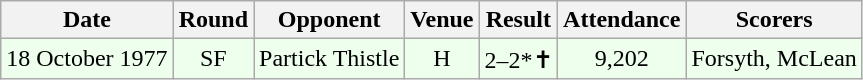<table class="wikitable sortable" style="font-size:100%; text-align:center">
<tr>
<th>Date</th>
<th>Round</th>
<th>Opponent</th>
<th>Venue</th>
<th>Result</th>
<th>Attendance</th>
<th>Scorers</th>
</tr>
<tr bgcolor = "#EEFFEE">
<td>18 October 1977</td>
<td>SF</td>
<td>Partick Thistle</td>
<td>H</td>
<td>2–2*✝</td>
<td>9,202</td>
<td>Forsyth, McLean</td>
</tr>
</table>
